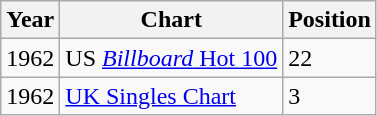<table class="wikitable">
<tr>
<th>Year</th>
<th>Chart</th>
<th>Position</th>
</tr>
<tr>
<td>1962</td>
<td>US <a href='#'><em>Billboard</em> Hot 100</a></td>
<td>22</td>
</tr>
<tr>
<td>1962</td>
<td><a href='#'>UK Singles Chart</a></td>
<td>3</td>
</tr>
</table>
